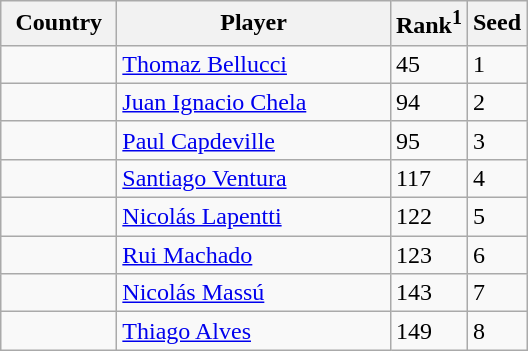<table class="sortable wikitable">
<tr>
<th width="70">Country</th>
<th width="175">Player</th>
<th>Rank<sup>1</sup></th>
<th>Seed</th>
</tr>
<tr>
<td></td>
<td><a href='#'>Thomaz Bellucci</a></td>
<td>45</td>
<td>1</td>
</tr>
<tr>
<td></td>
<td><a href='#'>Juan Ignacio Chela</a></td>
<td>94</td>
<td>2</td>
</tr>
<tr>
<td></td>
<td><a href='#'>Paul Capdeville</a></td>
<td>95</td>
<td>3</td>
</tr>
<tr>
<td></td>
<td><a href='#'>Santiago Ventura</a></td>
<td>117</td>
<td>4</td>
</tr>
<tr>
<td></td>
<td><a href='#'>Nicolás Lapentti</a></td>
<td>122</td>
<td>5</td>
</tr>
<tr>
<td></td>
<td><a href='#'>Rui Machado</a></td>
<td>123</td>
<td>6</td>
</tr>
<tr>
<td></td>
<td><a href='#'>Nicolás Massú</a></td>
<td>143</td>
<td>7</td>
</tr>
<tr>
<td></td>
<td><a href='#'>Thiago Alves</a></td>
<td>149</td>
<td>8</td>
</tr>
</table>
